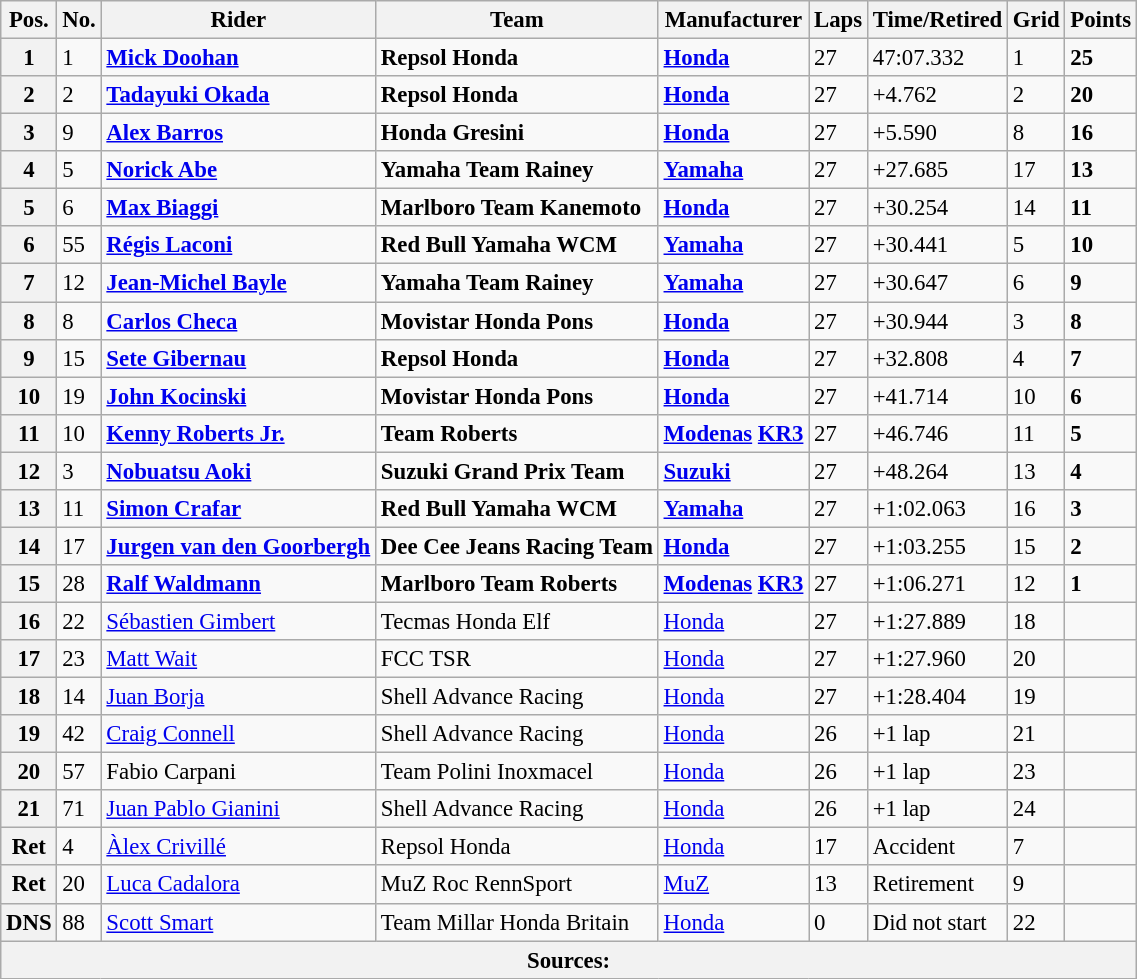<table class="wikitable" style="font-size: 95%;">
<tr>
<th>Pos.</th>
<th>No.</th>
<th>Rider</th>
<th>Team</th>
<th>Manufacturer</th>
<th>Laps</th>
<th>Time/Retired</th>
<th>Grid</th>
<th>Points</th>
</tr>
<tr>
<th>1</th>
<td>1</td>
<td> <strong><a href='#'>Mick Doohan</a></strong></td>
<td><strong>Repsol Honda</strong></td>
<td><strong><a href='#'>Honda</a></strong></td>
<td>27</td>
<td>47:07.332</td>
<td>1</td>
<td><strong>25</strong></td>
</tr>
<tr>
<th>2</th>
<td>2</td>
<td> <strong><a href='#'>Tadayuki Okada</a></strong></td>
<td><strong>Repsol Honda</strong></td>
<td><strong><a href='#'>Honda</a></strong></td>
<td>27</td>
<td>+4.762</td>
<td>2</td>
<td><strong>20</strong></td>
</tr>
<tr>
<th>3</th>
<td>9</td>
<td> <strong><a href='#'>Alex Barros</a></strong></td>
<td><strong>Honda Gresini</strong></td>
<td><strong><a href='#'>Honda</a></strong></td>
<td>27</td>
<td>+5.590</td>
<td>8</td>
<td><strong>16</strong></td>
</tr>
<tr>
<th>4</th>
<td>5</td>
<td> <strong><a href='#'>Norick Abe</a></strong></td>
<td><strong>Yamaha Team Rainey</strong></td>
<td><strong><a href='#'>Yamaha</a></strong></td>
<td>27</td>
<td>+27.685</td>
<td>17</td>
<td><strong>13</strong></td>
</tr>
<tr>
<th>5</th>
<td>6</td>
<td> <strong><a href='#'>Max Biaggi</a></strong></td>
<td><strong>Marlboro Team Kanemoto</strong></td>
<td><strong><a href='#'>Honda</a></strong></td>
<td>27</td>
<td>+30.254</td>
<td>14</td>
<td><strong>11</strong></td>
</tr>
<tr>
<th>6</th>
<td>55</td>
<td> <strong><a href='#'>Régis Laconi</a></strong></td>
<td><strong>Red Bull Yamaha WCM</strong></td>
<td><strong><a href='#'>Yamaha</a></strong></td>
<td>27</td>
<td>+30.441</td>
<td>5</td>
<td><strong>10</strong></td>
</tr>
<tr>
<th>7</th>
<td>12</td>
<td> <strong><a href='#'>Jean-Michel Bayle</a></strong></td>
<td><strong>Yamaha Team Rainey</strong></td>
<td><strong><a href='#'>Yamaha</a></strong></td>
<td>27</td>
<td>+30.647</td>
<td>6</td>
<td><strong>9</strong></td>
</tr>
<tr>
<th>8</th>
<td>8</td>
<td> <strong><a href='#'>Carlos Checa</a></strong></td>
<td><strong>Movistar Honda Pons</strong></td>
<td><strong><a href='#'>Honda</a></strong></td>
<td>27</td>
<td>+30.944</td>
<td>3</td>
<td><strong>8</strong></td>
</tr>
<tr>
<th>9</th>
<td>15</td>
<td> <strong><a href='#'>Sete Gibernau</a></strong></td>
<td><strong>Repsol Honda</strong></td>
<td><strong><a href='#'>Honda</a></strong></td>
<td>27</td>
<td>+32.808</td>
<td>4</td>
<td><strong>7</strong></td>
</tr>
<tr>
<th>10</th>
<td>19</td>
<td> <strong><a href='#'>John Kocinski</a></strong></td>
<td><strong>Movistar Honda Pons</strong></td>
<td><strong><a href='#'>Honda</a></strong></td>
<td>27</td>
<td>+41.714</td>
<td>10</td>
<td><strong>6</strong></td>
</tr>
<tr>
<th>11</th>
<td>10</td>
<td> <strong><a href='#'>Kenny Roberts Jr.</a></strong></td>
<td><strong>Team Roberts</strong></td>
<td><strong><a href='#'>Modenas</a> <a href='#'>KR3</a></strong></td>
<td>27</td>
<td>+46.746</td>
<td>11</td>
<td><strong>5</strong></td>
</tr>
<tr>
<th>12</th>
<td>3</td>
<td> <strong><a href='#'>Nobuatsu Aoki</a></strong></td>
<td><strong>Suzuki Grand Prix Team</strong></td>
<td><strong><a href='#'>Suzuki</a></strong></td>
<td>27</td>
<td>+48.264</td>
<td>13</td>
<td><strong>4</strong></td>
</tr>
<tr>
<th>13</th>
<td>11</td>
<td> <strong><a href='#'>Simon Crafar</a></strong></td>
<td><strong>Red Bull Yamaha WCM</strong></td>
<td><strong><a href='#'>Yamaha</a></strong></td>
<td>27</td>
<td>+1:02.063</td>
<td>16</td>
<td><strong>3</strong></td>
</tr>
<tr>
<th>14</th>
<td>17</td>
<td> <strong><a href='#'>Jurgen van den Goorbergh</a></strong></td>
<td><strong>Dee Cee Jeans Racing Team</strong></td>
<td><strong><a href='#'>Honda</a></strong></td>
<td>27</td>
<td>+1:03.255</td>
<td>15</td>
<td><strong>2</strong></td>
</tr>
<tr>
<th>15</th>
<td>28</td>
<td> <strong><a href='#'>Ralf Waldmann</a></strong></td>
<td><strong>Marlboro Team Roberts</strong></td>
<td><strong><a href='#'>Modenas</a> <a href='#'>KR3</a></strong></td>
<td>27</td>
<td>+1:06.271</td>
<td>12</td>
<td><strong>1</strong></td>
</tr>
<tr>
<th>16</th>
<td>22</td>
<td> <a href='#'>Sébastien Gimbert</a></td>
<td>Tecmas Honda Elf</td>
<td><a href='#'>Honda</a></td>
<td>27</td>
<td>+1:27.889</td>
<td>18</td>
<td></td>
</tr>
<tr>
<th>17</th>
<td>23</td>
<td> <a href='#'>Matt Wait</a></td>
<td>FCC TSR</td>
<td><a href='#'>Honda</a></td>
<td>27</td>
<td>+1:27.960</td>
<td>20</td>
<td></td>
</tr>
<tr>
<th>18</th>
<td>14</td>
<td> <a href='#'>Juan Borja</a></td>
<td>Shell Advance Racing</td>
<td><a href='#'>Honda</a></td>
<td>27</td>
<td>+1:28.404</td>
<td>19</td>
<td></td>
</tr>
<tr>
<th>19</th>
<td>42</td>
<td> <a href='#'>Craig Connell</a></td>
<td>Shell Advance Racing</td>
<td><a href='#'>Honda</a></td>
<td>26</td>
<td>+1 lap</td>
<td>21</td>
<td></td>
</tr>
<tr>
<th>20</th>
<td>57</td>
<td> Fabio Carpani</td>
<td>Team Polini Inoxmacel</td>
<td><a href='#'>Honda</a></td>
<td>26</td>
<td>+1 lap</td>
<td>23</td>
<td></td>
</tr>
<tr>
<th>21</th>
<td>71</td>
<td> <a href='#'>Juan Pablo Gianini</a></td>
<td>Shell Advance Racing</td>
<td><a href='#'>Honda</a></td>
<td>26</td>
<td>+1 lap</td>
<td>24</td>
<td></td>
</tr>
<tr>
<th>Ret</th>
<td>4</td>
<td> <a href='#'>Àlex Crivillé</a></td>
<td>Repsol Honda</td>
<td><a href='#'>Honda</a></td>
<td>17</td>
<td>Accident</td>
<td>7</td>
<td></td>
</tr>
<tr>
<th>Ret</th>
<td>20</td>
<td> <a href='#'>Luca Cadalora</a></td>
<td>MuZ Roc RennSport</td>
<td><a href='#'>MuZ</a></td>
<td>13</td>
<td>Retirement</td>
<td>9</td>
<td></td>
</tr>
<tr>
<th>DNS</th>
<td>88</td>
<td> <a href='#'>Scott Smart</a></td>
<td>Team Millar Honda Britain</td>
<td><a href='#'>Honda</a></td>
<td>0</td>
<td>Did not start</td>
<td>22</td>
<td></td>
</tr>
<tr>
<th colspan=9>Sources: </th>
</tr>
</table>
